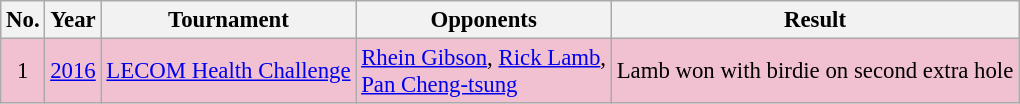<table class="wikitable" style="font-size:95%;">
<tr>
<th>No.</th>
<th>Year</th>
<th>Tournament</th>
<th>Opponents</th>
<th>Result</th>
</tr>
<tr style="background:#F2C1D1;">
<td align=center>1</td>
<td><a href='#'>2016</a></td>
<td><a href='#'>LECOM Health Challenge</a></td>
<td> <a href='#'>Rhein Gibson</a>,  <a href='#'>Rick Lamb</a>,<br> <a href='#'>Pan Cheng-tsung</a></td>
<td>Lamb won with birdie on second extra hole</td>
</tr>
</table>
